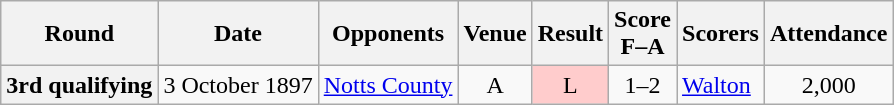<table class="wikitable plainrowheaders" style="text-align:center">
<tr>
<th scope=col>Round</th>
<th scope=col>Date</th>
<th scope=col>Opponents</th>
<th scope=col>Venue</th>
<th scope=col>Result</th>
<th scope=col>Score<br>F–A</th>
<th scope=col>Scorers</th>
<th scope=col>Attendance</th>
</tr>
<tr>
<th scope=row>3rd qualifying</th>
<td style=text-align:left>3 October 1897</td>
<td style=text-align:left><a href='#'>Notts County</a></td>
<td>A</td>
<td style=background:#fcc>L</td>
<td>1–2</td>
<td style=text-align:left><a href='#'>Walton</a></td>
<td>2,000</td>
</tr>
</table>
